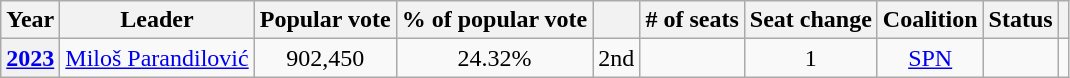<table class="wikitable" style="text-align:center">
<tr>
<th>Year</th>
<th>Leader</th>
<th>Popular vote</th>
<th>% of popular vote</th>
<th></th>
<th># of seats</th>
<th>Seat change</th>
<th>Coalition</th>
<th>Status</th>
<th></th>
</tr>
<tr>
<th><a href='#'>2023</a></th>
<td><a href='#'>Miloš Parandilović</a></td>
<td>902,450</td>
<td>24.32%</td>
<td> 2nd</td>
<td></td>
<td> 1</td>
<td><a href='#'>SPN</a></td>
<td></td>
<td></td>
</tr>
</table>
